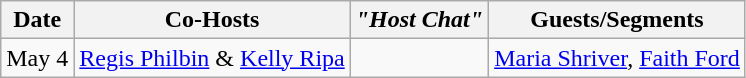<table class="wikitable sortable" style="text-align:center;">
<tr>
<th>Date</th>
<th>Co-Hosts</th>
<th><em>"Host Chat"</em></th>
<th>Guests/Segments</th>
</tr>
<tr>
<td>May 4</td>
<td><a href='#'>Regis Philbin</a> & <a href='#'>Kelly Ripa</a></td>
<td></td>
<td><a href='#'>Maria Shriver</a>, <a href='#'>Faith Ford</a></td>
</tr>
</table>
